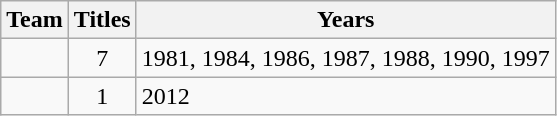<table class="wikitable sortable" style="text-align:center">
<tr>
<th>Team</th>
<th>Titles</th>
<th>Years</th>
</tr>
<tr>
<td style=><em></em></td>
<td>7</td>
<td align=left>1981, 1984, 1986, 1987, 1988, 1990, 1997</td>
</tr>
<tr>
<td style=><em></em></td>
<td>1</td>
<td align=left>2012</td>
</tr>
</table>
